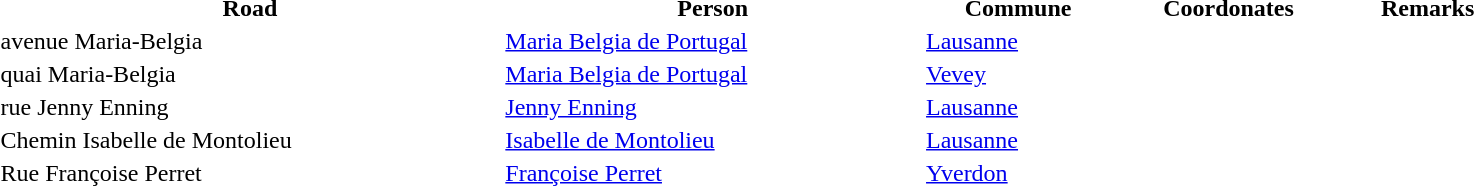<table width="80%">
<tr>
<th>Road</th>
<th>Person</th>
<th>Commune</th>
<th>Coordonates</th>
<th>Remarks</th>
</tr>
<tr>
<td>avenue Maria-Belgia</td>
<td><a href='#'>Maria Belgia de Portugal</a></td>
<td><a href='#'>Lausanne</a></td>
<td></td>
<td></td>
</tr>
<tr>
<td>quai Maria-Belgia</td>
<td><a href='#'>Maria Belgia de Portugal</a></td>
<td><a href='#'>Vevey</a></td>
<td></td>
<td></td>
</tr>
<tr>
<td>rue Jenny Enning</td>
<td><a href='#'>Jenny Enning</a></td>
<td><a href='#'>Lausanne</a></td>
<td></td>
<td></td>
</tr>
<tr>
<td>Chemin Isabelle de Montolieu</td>
<td><a href='#'>Isabelle de Montolieu</a></td>
<td><a href='#'>Lausanne</a></td>
<td></td>
<td></td>
</tr>
<tr>
<td>Rue Françoise Perret</td>
<td><a href='#'>Françoise Perret</a></td>
<td><a href='#'>Yverdon</a></td>
<td></td>
<td></td>
</tr>
<tr>
</tr>
</table>
